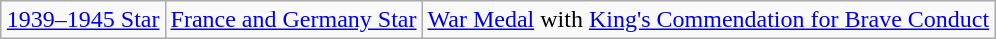<table class="wikitable" style="margin:1em auto; text-align:center;">
<tr>
<td><a href='#'>1939–1945 Star</a></td>
<td><a href='#'>France and Germany Star</a></td>
<td><a href='#'>War Medal</a> with <a href='#'>King's Commendation for Brave Conduct</a></td>
</tr>
</table>
